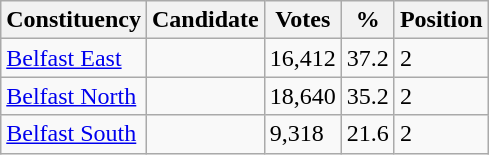<table class="wikitable sortable">
<tr>
<th>Constituency</th>
<th>Candidate</th>
<th>Votes</th>
<th>%</th>
<th>Position</th>
</tr>
<tr>
<td><a href='#'>Belfast East</a></td>
<td></td>
<td>16,412</td>
<td>37.2</td>
<td>2</td>
</tr>
<tr>
<td><a href='#'>Belfast North</a></td>
<td></td>
<td>18,640</td>
<td>35.2</td>
<td>2</td>
</tr>
<tr>
<td><a href='#'>Belfast South</a></td>
<td></td>
<td>9,318</td>
<td>21.6</td>
<td>2</td>
</tr>
</table>
